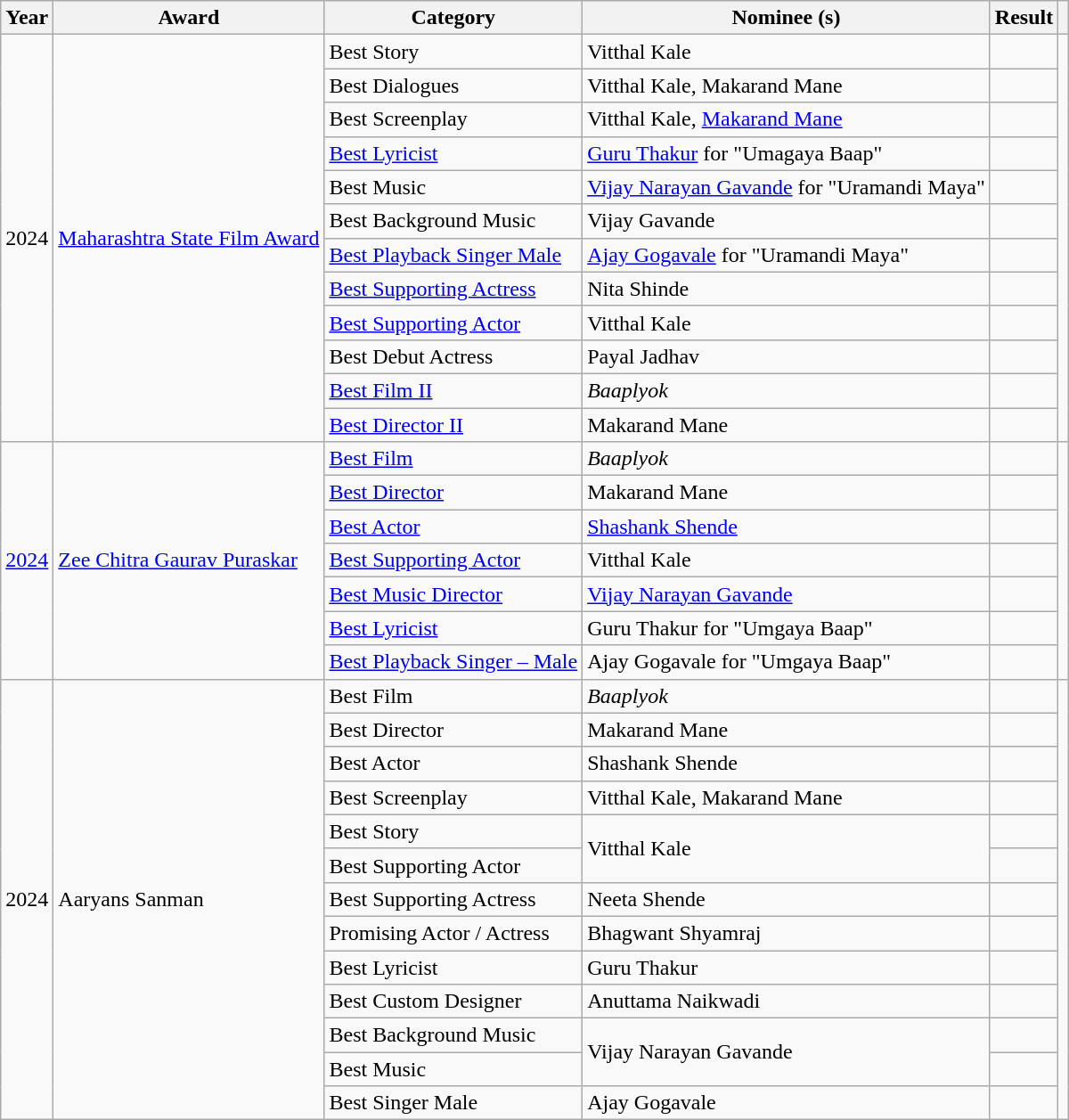<table class="wikitable">
<tr>
<th>Year</th>
<th>Award</th>
<th>Category</th>
<th>Nominee (s)</th>
<th>Result</th>
<th></th>
</tr>
<tr>
<td rowspan="12">2024</td>
<td rowspan="12"><a href='#'>Maharashtra State Film Award</a></td>
<td>Best Story</td>
<td>Vitthal Kale</td>
<td></td>
<td rowspan="12"></td>
</tr>
<tr>
<td>Best Dialogues</td>
<td>Vitthal Kale, Makarand Mane</td>
<td></td>
</tr>
<tr>
<td>Best Screenplay</td>
<td>Vitthal Kale, <a href='#'>Makarand Mane</a></td>
<td></td>
</tr>
<tr>
<td><a href='#'>Best Lyricist</a></td>
<td><a href='#'>Guru Thakur</a> for "Umagaya Baap"</td>
<td></td>
</tr>
<tr>
<td>Best Music</td>
<td><a href='#'>Vijay Narayan Gavande</a> for "Uramandi Maya"</td>
<td></td>
</tr>
<tr>
<td>Best Background Music</td>
<td>Vijay Gavande</td>
<td></td>
</tr>
<tr>
<td><a href='#'>Best Playback Singer Male</a></td>
<td><a href='#'>Ajay Gogavale</a> for "Uramandi Maya"</td>
<td></td>
</tr>
<tr>
<td><a href='#'>Best Supporting Actress</a></td>
<td>Nita Shinde</td>
<td></td>
</tr>
<tr>
<td><a href='#'>Best Supporting Actor</a></td>
<td>Vitthal Kale</td>
<td></td>
</tr>
<tr>
<td>Best Debut Actress</td>
<td>Payal Jadhav</td>
<td></td>
</tr>
<tr>
<td><a href='#'>Best Film II</a></td>
<td><em>Baaplyok</em></td>
<td></td>
</tr>
<tr>
<td><a href='#'>Best Director II</a></td>
<td>Makarand Mane</td>
<td></td>
</tr>
<tr>
<td rowspan="7"><a href='#'>2024</a></td>
<td rowspan="7"><a href='#'>Zee Chitra Gaurav Puraskar</a></td>
<td><a href='#'>Best Film</a></td>
<td><em>Baaplyok</em></td>
<td></td>
<td rowspan="7"></td>
</tr>
<tr>
<td><a href='#'>Best Director</a></td>
<td>Makarand Mane</td>
<td></td>
</tr>
<tr>
<td><a href='#'>Best Actor</a></td>
<td><a href='#'>Shashank Shende</a></td>
<td></td>
</tr>
<tr>
<td><a href='#'>Best Supporting Actor</a></td>
<td>Vitthal Kale</td>
<td></td>
</tr>
<tr>
<td><a href='#'>Best Music Director</a></td>
<td><a href='#'>Vijay Narayan Gavande</a></td>
<td></td>
</tr>
<tr>
<td><a href='#'>Best Lyricist</a></td>
<td>Guru Thakur for "Umgaya Baap"</td>
<td></td>
</tr>
<tr>
<td><a href='#'>Best Playback Singer – Male</a></td>
<td>Ajay Gogavale for "Umgaya Baap"</td>
<td></td>
</tr>
<tr>
<td rowspan="13">2024</td>
<td rowspan="13">Aaryans Sanman</td>
<td>Best Film</td>
<td><em>Baaplyok</em></td>
<td></td>
<td rowspan="13"></td>
</tr>
<tr>
<td>Best Director</td>
<td>Makarand Mane</td>
<td></td>
</tr>
<tr>
<td>Best Actor</td>
<td>Shashank Shende</td>
<td></td>
</tr>
<tr>
<td>Best Screenplay</td>
<td>Vitthal Kale, Makarand Mane</td>
<td></td>
</tr>
<tr>
<td>Best Story</td>
<td rowspan="2">Vitthal Kale</td>
<td></td>
</tr>
<tr>
<td>Best Supporting Actor</td>
<td></td>
</tr>
<tr>
<td>Best Supporting Actress</td>
<td>Neeta Shende</td>
<td></td>
</tr>
<tr>
<td>Promising Actor / Actress</td>
<td>Bhagwant Shyamraj</td>
<td></td>
</tr>
<tr>
<td>Best Lyricist</td>
<td>Guru Thakur</td>
<td></td>
</tr>
<tr>
<td>Best Custom Designer</td>
<td>Anuttama Naikwadi</td>
<td></td>
</tr>
<tr>
<td>Best Background Music</td>
<td rowspan="2">Vijay Narayan Gavande</td>
<td></td>
</tr>
<tr>
<td>Best Music</td>
<td></td>
</tr>
<tr>
<td>Best Singer Male</td>
<td>Ajay Gogavale</td>
<td></td>
</tr>
</table>
